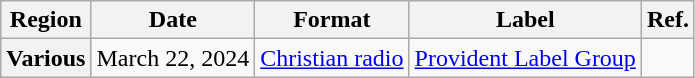<table class="wikitable plainrowheaders">
<tr>
<th scope="col">Region</th>
<th scope="col">Date</th>
<th scope="col">Format</th>
<th scope="col">Label</th>
<th scope="col">Ref.</th>
</tr>
<tr>
<th scope="row">Various</th>
<td>March 22, 2024</td>
<td><a href='#'>Christian radio</a></td>
<td><a href='#'>Provident Label Group</a></td>
<td></td>
</tr>
</table>
